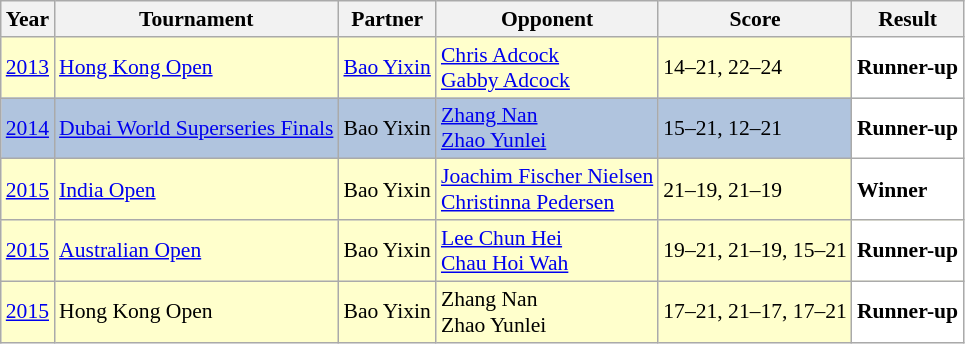<table class="sortable wikitable" style="font-size: 90%;">
<tr>
<th>Year</th>
<th>Tournament</th>
<th>Partner</th>
<th>Opponent</th>
<th>Score</th>
<th>Result</th>
</tr>
<tr style="background:#FFFFCC">
<td align="center"><a href='#'>2013</a></td>
<td align="left"><a href='#'>Hong Kong Open</a></td>
<td align="left"> <a href='#'>Bao Yixin</a></td>
<td align="left"> <a href='#'>Chris Adcock</a><br> <a href='#'>Gabby Adcock</a></td>
<td align="left">14–21, 22–24</td>
<td style="text-align:left; background:white"> <strong>Runner-up</strong></td>
</tr>
<tr style="background:#B0C4DE">
<td align="center"><a href='#'>2014</a></td>
<td align="left"><a href='#'>Dubai World Superseries Finals</a></td>
<td align="left"> Bao Yixin</td>
<td align="left"> <a href='#'>Zhang Nan</a><br> <a href='#'>Zhao Yunlei</a></td>
<td align="left">15–21, 12–21</td>
<td style="text-align:left; background:white"> <strong>Runner-up</strong></td>
</tr>
<tr style="background:#FFFFCC">
<td align="center"><a href='#'>2015</a></td>
<td align="left"><a href='#'>India Open</a></td>
<td align="left"> Bao Yixin</td>
<td align="left"> <a href='#'>Joachim Fischer Nielsen</a><br> <a href='#'>Christinna Pedersen</a></td>
<td align="left">21–19, 21–19</td>
<td style="text-align:left; background:white"> <strong>Winner</strong></td>
</tr>
<tr style="background:#FFFFCC">
<td align="center"><a href='#'>2015</a></td>
<td align="left"><a href='#'>Australian Open</a></td>
<td align="left"> Bao Yixin</td>
<td align="left"> <a href='#'>Lee Chun Hei</a><br> <a href='#'>Chau Hoi Wah</a></td>
<td align="left">19–21, 21–19, 15–21</td>
<td style="text-align:left; background:white"> <strong>Runner-up</strong></td>
</tr>
<tr style="background:#FFFFCC">
<td align="center"><a href='#'>2015</a></td>
<td align="left">Hong Kong Open</td>
<td align="left"> Bao Yixin</td>
<td align="left"> Zhang Nan<br> Zhao Yunlei</td>
<td align="left">17–21, 21–17, 17–21</td>
<td style="text-align:left; background:white"> <strong>Runner-up</strong></td>
</tr>
</table>
